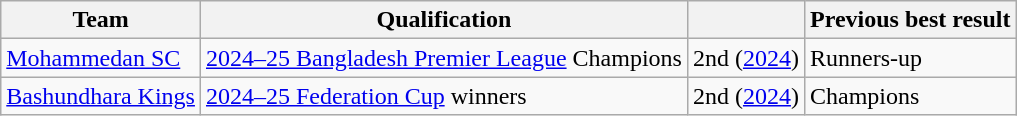<table class="wikitable">
<tr>
<th>Team</th>
<th>Qualification</th>
<th> </th>
<th>Previous best result</th>
</tr>
<tr>
<td><a href='#'>Mohammedan SC</a></td>
<td><a href='#'>2024–25 Bangladesh Premier League</a> Champions</td>
<td>2nd (<a href='#'>2024</a>)</td>
<td>Runners-up</td>
</tr>
<tr>
<td><a href='#'>Bashundhara Kings</a></td>
<td><a href='#'>2024–25 Federation Cup</a> winners</td>
<td>2nd (<a href='#'>2024</a>)</td>
<td>Champions</td>
</tr>
</table>
